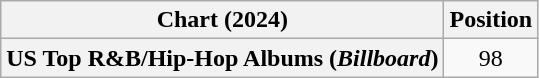<table class="wikitable plainrowheaders" style="text-align:center">
<tr>
<th scope="col">Chart (2024)</th>
<th scope="col">Position</th>
</tr>
<tr>
<th scope="row">US Top R&B/Hip-Hop Albums (<em>Billboard</em>)</th>
<td>98</td>
</tr>
</table>
